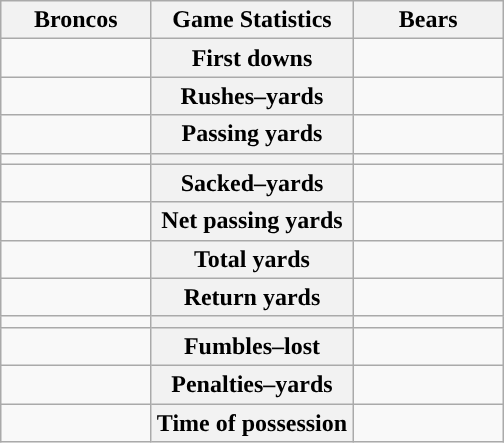<table class="wikitable" style="margin: 1em auto 1em auto">
<tr>
<th style="width:30%;">Broncos</th>
<th style="width:40%;">Game Statistics</th>
<th style="width:30%;">Bears</th>
</tr>
<tr>
<td style="text-align:right;"></td>
<th>First downs</th>
<td></td>
</tr>
<tr>
<td style="text-align:right;"></td>
<th>Rushes–yards</th>
<td></td>
</tr>
<tr>
<td style="text-align:right;"></td>
<th>Passing yards</th>
<td></td>
</tr>
<tr>
<td style="text-align:right;"></td>
<th></th>
<td></td>
</tr>
<tr>
<td style="text-align:right;"></td>
<th>Sacked–yards</th>
<td></td>
</tr>
<tr>
<td style="text-align:right;"></td>
<th>Net passing yards</th>
<td></td>
</tr>
<tr>
<td style="text-align:right;"></td>
<th>Total yards</th>
<td></td>
</tr>
<tr>
<td style="text-align:right;"></td>
<th>Return yards</th>
<td></td>
</tr>
<tr>
<td style="text-align:right;"></td>
<th></th>
<td></td>
</tr>
<tr>
<td style="text-align:right;"></td>
<th>Fumbles–lost</th>
<td></td>
</tr>
<tr>
<td style="text-align:right;"></td>
<th>Penalties–yards</th>
<td></td>
</tr>
<tr>
<td style="text-align:right;"></td>
<th>Time of possession</th>
<td></td>
</tr>
</table>
